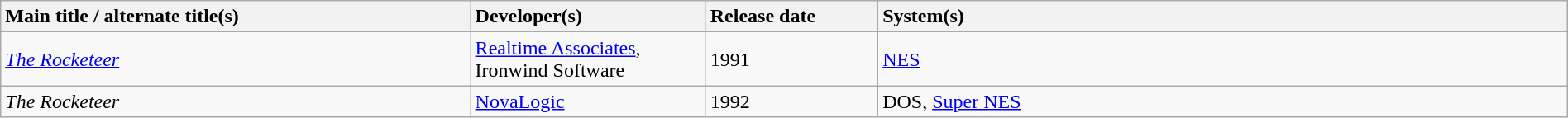<table class="wikitable sortable" style="width: 100%;">
<tr>
<th style="width:30%; text-align:left;">Main title / alternate title(s)</th>
<th style="width:15%; text-align:left;">Developer(s)</th>
<th style="width:11%; text-align:left;">Release date</th>
<th style="width:44%; text-align:left;">System(s)</th>
</tr>
<tr>
<td><em><a href='#'>The Rocketeer</a></em></td>
<td><a href='#'>Realtime Associates</a>, Ironwind Software</td>
<td>1991</td>
<td><a href='#'>NES</a></td>
</tr>
<tr>
<td><em>The Rocketeer</em></td>
<td><a href='#'>NovaLogic</a></td>
<td>1992</td>
<td>DOS, <a href='#'>Super NES</a></td>
</tr>
</table>
